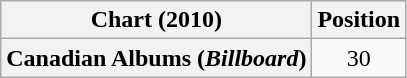<table class="wikitable plainrowheaders" style="text-align:center">
<tr>
<th scope="col">Chart (2010)</th>
<th scope="col">Position</th>
</tr>
<tr>
<th scope="row">Canadian Albums (<em>Billboard</em>)</th>
<td>30</td>
</tr>
</table>
